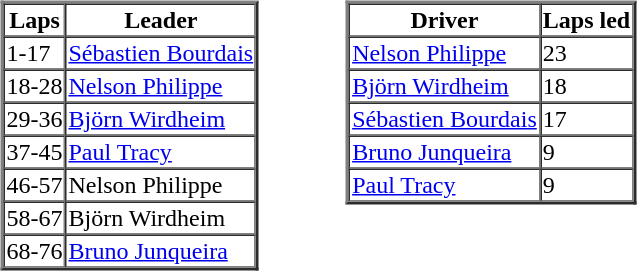<table>
<tr>
<td valign="top"><br><table border=2 cellspacing=0>
<tr>
<th>Laps</th>
<th>Leader</th>
</tr>
<tr>
<td>1-17</td>
<td><a href='#'>Sébastien Bourdais</a></td>
</tr>
<tr>
<td>18-28</td>
<td><a href='#'>Nelson Philippe</a></td>
</tr>
<tr>
<td>29-36</td>
<td><a href='#'>Björn Wirdheim</a></td>
</tr>
<tr>
<td>37-45</td>
<td><a href='#'>Paul Tracy</a></td>
</tr>
<tr>
<td>46-57</td>
<td>Nelson Philippe</td>
</tr>
<tr>
<td>58-67</td>
<td>Björn Wirdheim</td>
</tr>
<tr>
<td>68-76</td>
<td><a href='#'>Bruno Junqueira</a></td>
</tr>
</table>
</td>
<td width="50"> </td>
<td valign="top"><br><table border=2 cellspacing=0>
<tr>
<th>Driver</th>
<th>Laps led</th>
</tr>
<tr>
<td><a href='#'>Nelson Philippe</a></td>
<td>23</td>
</tr>
<tr>
<td><a href='#'>Björn Wirdheim</a></td>
<td>18</td>
</tr>
<tr>
<td><a href='#'>Sébastien Bourdais</a></td>
<td>17</td>
</tr>
<tr>
<td><a href='#'>Bruno Junqueira</a></td>
<td>9</td>
</tr>
<tr>
<td><a href='#'>Paul Tracy</a></td>
<td>9</td>
</tr>
</table>
</td>
</tr>
</table>
